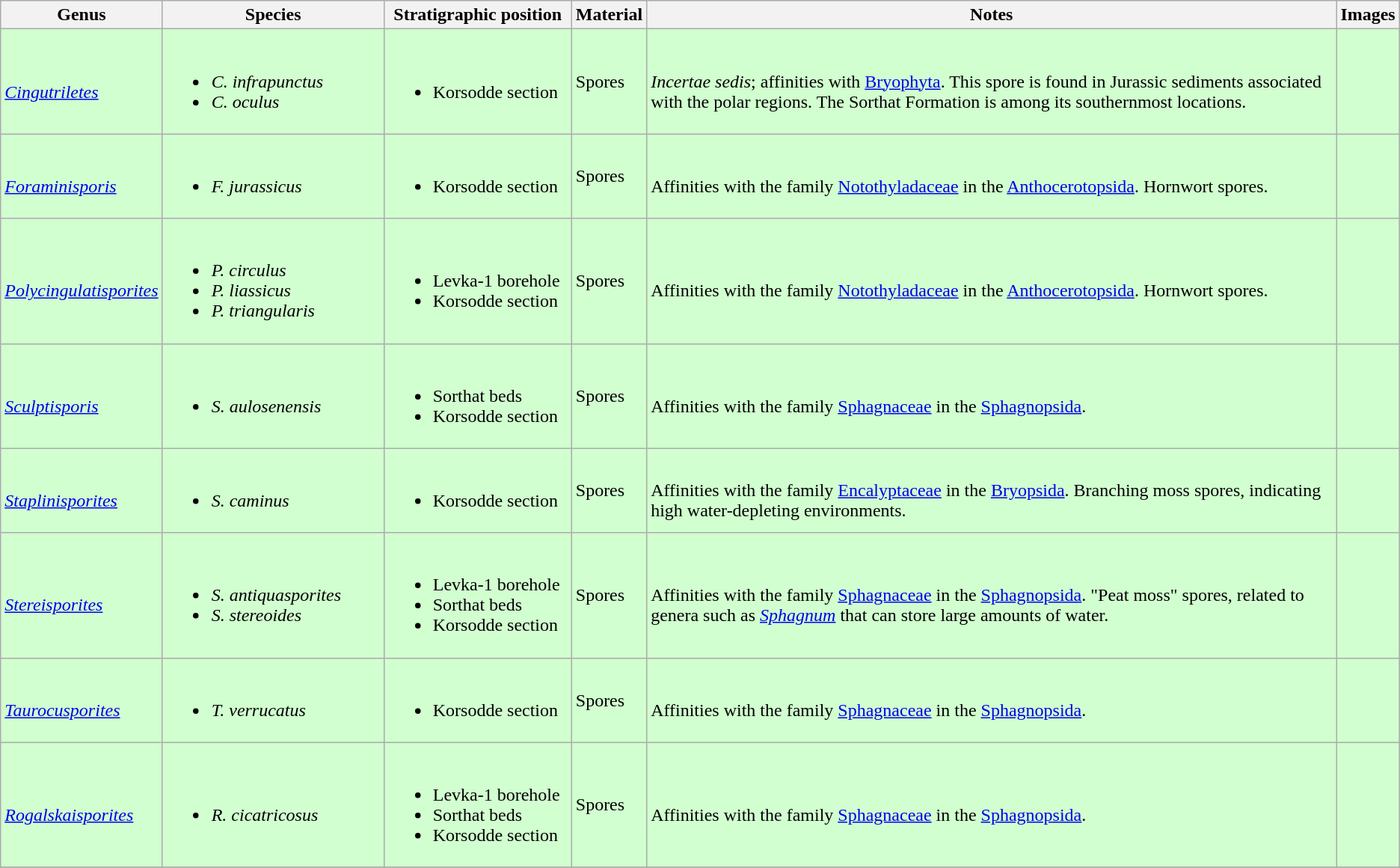<table class = "wikitable">
<tr>
<th>Genus</th>
<th width="190px">Species</th>
<th width="160px">Stratigraphic position</th>
<th>Material</th>
<th>Notes</th>
<th>Images</th>
</tr>
<tr>
<td style="background:#D1FFCF;"><br><em><a href='#'>Cingutriletes</a></em></td>
<td style="background:#D1FFCF;"><br><ul><li><em>C. infrapunctus</em></li><li><em>C. oculus</em></li></ul></td>
<td style="background:#D1FFCF;"><br><ul><li>Korsodde section</li></ul></td>
<td style="background:#D1FFCF;">Spores</td>
<td style="background:#D1FFCF;"><br><em>Incertae sedis</em>; affinities with <a href='#'>Bryophyta</a>. This spore is found in Jurassic sediments associated with the polar regions. The Sorthat Formation is among its southernmost locations.</td>
<td style="background:#D1FFCF;"></td>
</tr>
<tr>
<td style="background:#D1FFCF;"><br><em><a href='#'>Foraminisporis</a></em></td>
<td style="background:#D1FFCF;"><br><ul><li><em>F. jurassicus</em></li></ul></td>
<td style="background:#D1FFCF;"><br><ul><li>Korsodde section</li></ul></td>
<td style="background:#D1FFCF;">Spores</td>
<td style="background:#D1FFCF;"><br>Affinities with the family <a href='#'>Notothyladaceae</a> in the <a href='#'>Anthocerotopsida</a>. Hornwort spores.</td>
<td style="background:#D1FFCF;"><br></td>
</tr>
<tr>
<td style="background:#D1FFCF;"><br><em><a href='#'>Polycingulatisporites</a></em></td>
<td style="background:#D1FFCF;"><br><ul><li><em>P. circulus</em></li><li><em>P. liassicus</em></li><li><em>P. triangularis</em></li></ul></td>
<td style="background:#D1FFCF;"><br><ul><li>Levka-1 borehole</li><li>Korsodde section</li></ul></td>
<td style="background:#D1FFCF;">Spores</td>
<td style="background:#D1FFCF;"><br>Affinities with the family <a href='#'>Notothyladaceae</a> in the <a href='#'>Anthocerotopsida</a>. Hornwort spores.</td>
<td style="background:#D1FFCF;"></td>
</tr>
<tr>
<td style="background:#D1FFCF;"><br><em><a href='#'>Sculptisporis</a></em></td>
<td style="background:#D1FFCF;"><br><ul><li><em>S. aulosenensis</em></li></ul></td>
<td style="background:#D1FFCF;"><br><ul><li>Sorthat beds</li><li>Korsodde section</li></ul></td>
<td style="background:#D1FFCF;">Spores</td>
<td style="background:#D1FFCF;"><br>Affinities with the family <a href='#'>Sphagnaceae</a> in the <a href='#'>Sphagnopsida</a>.</td>
<td style="background:#D1FFCF;"></td>
</tr>
<tr>
<td style="background:#D1FFCF;"><br><em><a href='#'>Staplinisporites</a></em></td>
<td style="background:#D1FFCF;"><br><ul><li><em>S. caminus</em></li></ul></td>
<td style="background:#D1FFCF;"><br><ul><li>Korsodde section</li></ul></td>
<td style="background:#D1FFCF;">Spores</td>
<td style="background:#D1FFCF;"><br>Affinities with the family <a href='#'>Encalyptaceae</a> in the <a href='#'>Bryopsida</a>. Branching moss spores, indicating high water-depleting environments.</td>
<td style="background:#D1FFCF;"><br></td>
</tr>
<tr>
<td style="background:#D1FFCF;"><br><em><a href='#'>Stereisporites</a></em></td>
<td style="background:#D1FFCF;"><br><ul><li><em>S. antiquasporites</em></li><li><em>S. stereoides</em></li></ul></td>
<td style="background:#D1FFCF;"><br><ul><li>Levka-1 borehole</li><li>Sorthat beds</li><li>Korsodde section</li></ul></td>
<td style="background:#D1FFCF;">Spores</td>
<td style="background:#D1FFCF;"><br>Affinities with the family <a href='#'>Sphagnaceae</a> in the <a href='#'>Sphagnopsida</a>. "Peat moss" spores, related to genera such as <em><a href='#'>Sphagnum</a></em> that can store large amounts of water.</td>
<td style="background:#D1FFCF;"><br></td>
</tr>
<tr>
<td style="background:#D1FFCF;"><br><em><a href='#'>Taurocusporites</a></em></td>
<td style="background:#D1FFCF;"><br><ul><li><em>T. verrucatus</em></li></ul></td>
<td style="background:#D1FFCF;"><br><ul><li>Korsodde section</li></ul></td>
<td style="background:#D1FFCF;">Spores</td>
<td style="background:#D1FFCF;"><br>Affinities with the family <a href='#'>Sphagnaceae</a> in the <a href='#'>Sphagnopsida</a>.</td>
<td style="background:#D1FFCF;"></td>
</tr>
<tr>
<td style="background:#D1FFCF;"><br><em><a href='#'>Rogalskaisporites</a></em></td>
<td style="background:#D1FFCF;"><br><ul><li><em>R. cicatricosus</em></li></ul></td>
<td style="background:#D1FFCF;"><br><ul><li>Levka-1 borehole</li><li>Sorthat beds</li><li>Korsodde section</li></ul></td>
<td style="background:#D1FFCF;">Spores</td>
<td style="background:#D1FFCF;"><br>Affinities with the family <a href='#'>Sphagnaceae</a> in the <a href='#'>Sphagnopsida</a>.</td>
<td style="background:#D1FFCF;"></td>
</tr>
<tr>
</tr>
</table>
